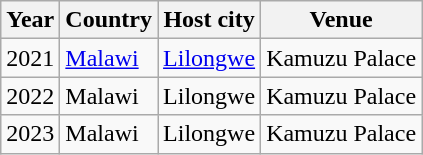<table class="wikitable">
<tr>
<th>Year</th>
<th>Country</th>
<th>Host city</th>
<th>Venue</th>
</tr>
<tr>
<td Zikomo Awards 2021>2021</td>
<td><a href='#'>Malawi</a></td>
<td><a href='#'>Lilongwe</a></td>
<td>Kamuzu Palace</td>
</tr>
<tr>
<td Zikomo Awards 2022>2022</td>
<td>Malawi</td>
<td>Lilongwe</td>
<td>Kamuzu Palace</td>
</tr>
<tr>
<td Zikomo Awards 2023>2023</td>
<td>Malawi</td>
<td>Lilongwe</td>
<td>Kamuzu Palace</td>
</tr>
</table>
